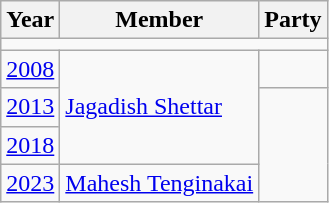<table class="wikitable sortable">
<tr>
<th>Year</th>
<th>Member</th>
<th colspan="2">Party</th>
</tr>
<tr>
<td colspan="4"></td>
</tr>
<tr>
<td><a href='#'>2008</a></td>
<td rowspan="3"><a href='#'>Jagadish Shettar</a></td>
<td></td>
</tr>
<tr>
<td><a href='#'>2013</a></td>
</tr>
<tr>
<td><a href='#'>2018</a></td>
</tr>
<tr>
<td><a href='#'>2023</a></td>
<td><a href='#'>Mahesh Tenginakai</a></td>
</tr>
</table>
